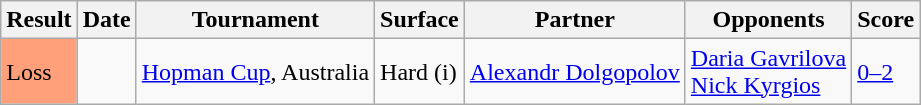<table class="wikitable">
<tr>
<th>Result</th>
<th>Date</th>
<th>Tournament</th>
<th>Surface</th>
<th>Partner</th>
<th>Opponents</th>
<th class="unsortable">Score</th>
</tr>
<tr>
<td style="background:#ffa07a;">Loss</td>
<td><a href='#'></a></td>
<td><a href='#'>Hopman Cup</a>, Australia</td>
<td>Hard (i)</td>
<td> <a href='#'>Alexandr Dolgopolov</a></td>
<td> <a href='#'>Daria Gavrilova</a> <br>  <a href='#'>Nick Kyrgios</a></td>
<td><a href='#'>0–2</a></td>
</tr>
</table>
